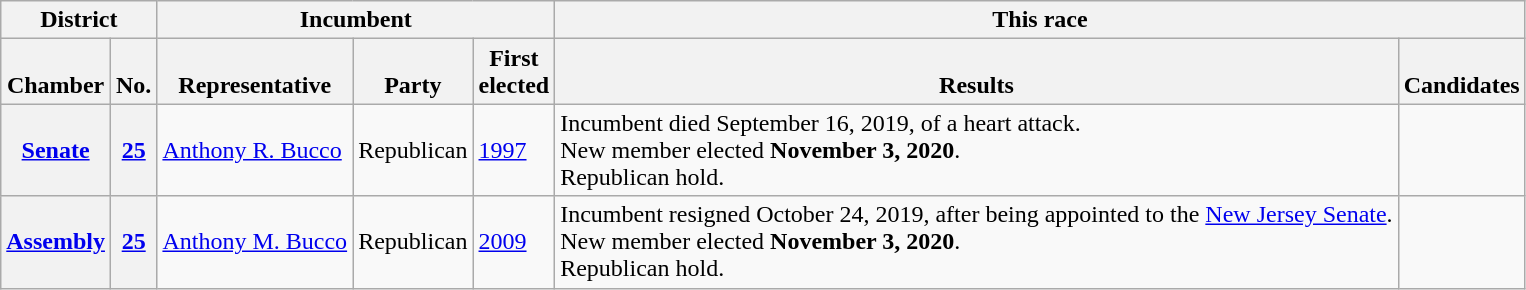<table class="wikitable sortable">
<tr valign=bottom>
<th colspan="2">District</th>
<th colspan="3">Incumbent</th>
<th colspan="2">This race</th>
</tr>
<tr valign=bottom>
<th>Chamber</th>
<th>No.</th>
<th>Representative</th>
<th>Party</th>
<th>First<br>elected</th>
<th>Results</th>
<th>Candidates</th>
</tr>
<tr>
<th><a href='#'>Senate</a></th>
<th><a href='#'>25</a></th>
<td><a href='#'>Anthony R. Bucco</a></td>
<td>Republican</td>
<td><a href='#'>1997</a></td>
<td>Incumbent died September 16, 2019, of a heart attack.<br>New member elected <strong>November 3, 2020</strong>.<br>Republican hold.</td>
<td nowrap></td>
</tr>
<tr>
<th><a href='#'>Assembly</a></th>
<th><a href='#'>25</a></th>
<td><a href='#'>Anthony M. Bucco</a></td>
<td>Republican</td>
<td><a href='#'>2009</a></td>
<td>Incumbent resigned October 24, 2019, after being appointed to the <a href='#'>New Jersey Senate</a>.<br>New member elected <strong>November 3, 2020</strong>.<br>Republican hold.</td>
<td nowrap></td>
</tr>
</table>
